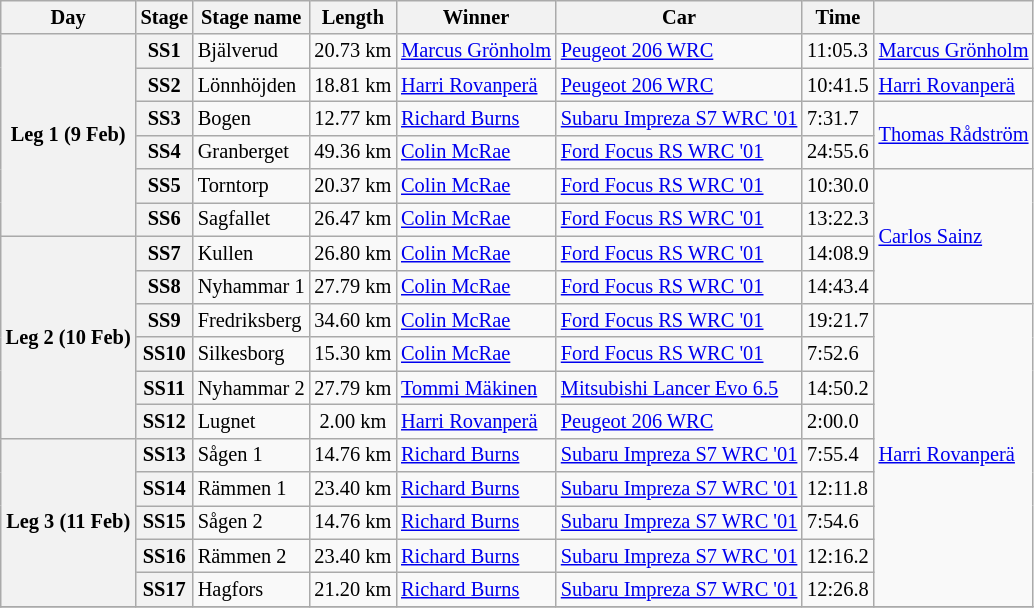<table class="wikitable" style="font-size: 85%;">
<tr>
<th>Day</th>
<th>Stage</th>
<th>Stage name</th>
<th>Length</th>
<th>Winner</th>
<th>Car</th>
<th>Time</th>
<th></th>
</tr>
<tr>
<th rowspan="6">Leg 1 (9 Feb)</th>
<th>SS1</th>
<td>Bjälverud</td>
<td align="center">20.73 km</td>
<td> <a href='#'>Marcus Grönholm</a></td>
<td><a href='#'>Peugeot 206 WRC</a></td>
<td>11:05.3</td>
<td rowspan="1"> <a href='#'>Marcus Grönholm</a></td>
</tr>
<tr>
<th>SS2</th>
<td>Lönnhöjden</td>
<td align="center">18.81 km</td>
<td> <a href='#'>Harri Rovanperä</a></td>
<td><a href='#'>Peugeot 206 WRC</a></td>
<td>10:41.5</td>
<td rowspan="1"> <a href='#'>Harri Rovanperä</a></td>
</tr>
<tr>
<th>SS3</th>
<td>Bogen</td>
<td align="center">12.77 km</td>
<td> <a href='#'>Richard Burns</a></td>
<td><a href='#'>Subaru Impreza S7 WRC '01</a></td>
<td>7:31.7</td>
<td rowspan="2"> <a href='#'>Thomas Rådström</a></td>
</tr>
<tr>
<th>SS4</th>
<td>Granberget</td>
<td align="center">49.36 km</td>
<td> <a href='#'>Colin McRae</a></td>
<td><a href='#'>Ford Focus RS WRC '01</a></td>
<td>24:55.6</td>
</tr>
<tr>
<th>SS5</th>
<td>Torntorp</td>
<td align="center">20.37 km</td>
<td> <a href='#'>Colin McRae</a></td>
<td><a href='#'>Ford Focus RS WRC '01</a></td>
<td>10:30.0</td>
<td rowspan="4"> <a href='#'>Carlos Sainz</a></td>
</tr>
<tr>
<th>SS6</th>
<td>Sagfallet</td>
<td align="center">26.47 km</td>
<td> <a href='#'>Colin McRae</a></td>
<td><a href='#'>Ford Focus RS WRC '01</a></td>
<td>13:22.3</td>
</tr>
<tr>
<th rowspan="6">Leg 2 (10 Feb)</th>
<th>SS7</th>
<td>Kullen</td>
<td align="center">26.80 km</td>
<td> <a href='#'>Colin McRae</a></td>
<td><a href='#'>Ford Focus RS WRC '01</a></td>
<td>14:08.9</td>
</tr>
<tr>
<th>SS8</th>
<td>Nyhammar 1</td>
<td align="center">27.79 km</td>
<td> <a href='#'>Colin McRae</a></td>
<td><a href='#'>Ford Focus RS WRC '01</a></td>
<td>14:43.4</td>
</tr>
<tr>
<th>SS9</th>
<td>Fredriksberg</td>
<td align="center">34.60 km</td>
<td> <a href='#'>Colin McRae</a></td>
<td><a href='#'>Ford Focus RS WRC '01</a></td>
<td>19:21.7</td>
<td rowspan="9"> <a href='#'>Harri Rovanperä</a></td>
</tr>
<tr>
<th>SS10</th>
<td>Silkesborg</td>
<td align="center">15.30 km</td>
<td> <a href='#'>Colin McRae</a></td>
<td><a href='#'>Ford Focus RS WRC '01</a></td>
<td>7:52.6</td>
</tr>
<tr>
<th>SS11</th>
<td>Nyhammar 2</td>
<td align="center">27.79 km</td>
<td> <a href='#'>Tommi Mäkinen</a></td>
<td><a href='#'>Mitsubishi Lancer Evo 6.5</a></td>
<td>14:50.2</td>
</tr>
<tr>
<th>SS12</th>
<td>Lugnet</td>
<td align="center">2.00 km</td>
<td> <a href='#'>Harri Rovanperä</a></td>
<td><a href='#'>Peugeot 206 WRC</a></td>
<td>2:00.0</td>
</tr>
<tr>
<th rowspan="5">Leg 3 (11 Feb)</th>
<th>SS13</th>
<td>Sågen 1</td>
<td align="center">14.76 km</td>
<td> <a href='#'>Richard Burns</a></td>
<td><a href='#'>Subaru Impreza S7 WRC '01</a></td>
<td>7:55.4</td>
</tr>
<tr>
<th>SS14</th>
<td>Rämmen 1</td>
<td align="center">23.40 km</td>
<td> <a href='#'>Richard Burns</a></td>
<td><a href='#'>Subaru Impreza S7 WRC '01</a></td>
<td>12:11.8</td>
</tr>
<tr>
<th>SS15</th>
<td>Sågen 2</td>
<td align="center">14.76 km</td>
<td> <a href='#'>Richard Burns</a></td>
<td><a href='#'>Subaru Impreza S7 WRC '01</a></td>
<td>7:54.6</td>
</tr>
<tr>
<th>SS16</th>
<td>Rämmen 2</td>
<td align="center">23.40 km</td>
<td> <a href='#'>Richard Burns</a></td>
<td><a href='#'>Subaru Impreza S7 WRC '01</a></td>
<td>12:16.2</td>
</tr>
<tr>
<th>SS17</th>
<td>Hagfors</td>
<td align="center">21.20 km</td>
<td> <a href='#'>Richard Burns</a></td>
<td><a href='#'>Subaru Impreza S7 WRC '01</a></td>
<td>12:26.8</td>
</tr>
<tr>
</tr>
</table>
